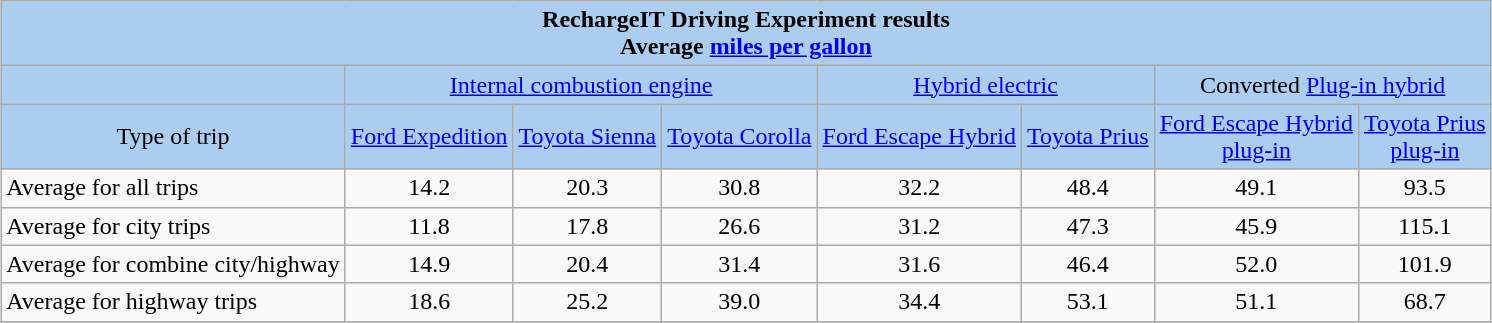<table class="wikitable" style="margin:1em auto 1em auto;">
<tr>
<td colspan="8" style="text-align:center; background:#abcdef;"><strong>RechargeIT Driving Experiment results<br>Average <a href='#'>miles per gallon</a></strong></td>
</tr>
<tr>
<td style="text-align:right; background:#abcdef;"></td>
<td colspan="3" style="text-align:center; background:#abcdef;"><a href='#'>Internal combustion engine</a></td>
<td colspan="2" style="text-align:center; background:#abcdef;"><a href='#'>Hybrid electric</a></td>
<td colspan="2" style="text-align:center; background:#abcdef;">Converted <a href='#'>Plug-in hybrid</a></td>
</tr>
<tr style="text-align:center;">
<td style="background:#abcdef;">Type of trip</td>
<td style="background:#abcdef;"><a href='#'>Ford Expedition</a></td>
<td style="background:#abcdef;"><a href='#'>Toyota Sienna</a></td>
<td style="background:#abcdef;"><a href='#'>Toyota Corolla</a></td>
<td style="background:#abcdef;"><a href='#'>Ford Escape Hybrid</a></td>
<td style="background:#abcdef;"><a href='#'>Toyota Prius</a></td>
<td style="background:#abcdef;"><a href='#'>Ford Escape Hybrid</a> <br><a href='#'>plug-in</a></td>
<td style="background:#abcdef;"><a href='#'>Toyota Prius</a><br><a href='#'>plug-in</a></td>
</tr>
<tr style="text-align:center;">
<td align=left>Average for all trips</td>
<td>14.2</td>
<td>20.3</td>
<td>30.8</td>
<td>32.2</td>
<td>48.4</td>
<td>49.1</td>
<td>93.5</td>
</tr>
<tr style="text-align:center;">
<td align=left>Average for city trips</td>
<td>11.8</td>
<td>17.8</td>
<td>26.6</td>
<td>31.2</td>
<td>47.3</td>
<td>45.9</td>
<td>115.1</td>
</tr>
<tr style="text-align:center;">
<td align=left>Average for combine city/highway</td>
<td>14.9</td>
<td>20.4</td>
<td>31.4</td>
<td>31.6</td>
<td>46.4</td>
<td>52.0</td>
<td>101.9</td>
</tr>
<tr style="text-align:center;">
<td align=left>Average for highway trips</td>
<td>18.6</td>
<td>25.2</td>
<td>39.0</td>
<td>34.4</td>
<td>53.1</td>
<td>51.1</td>
<td>68.7</td>
</tr>
<tr>
</tr>
</table>
